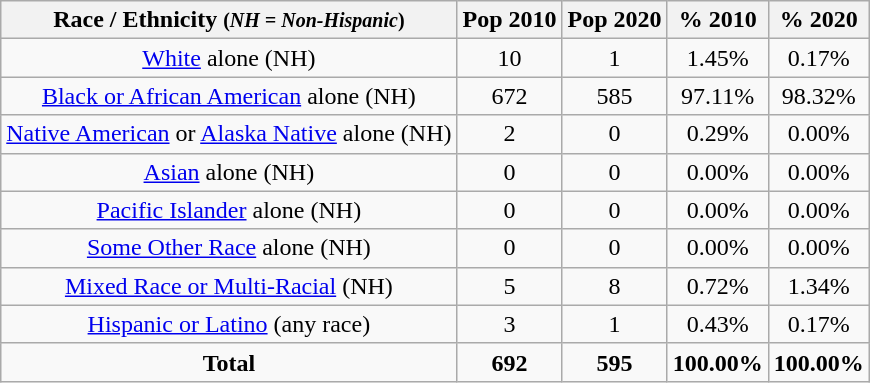<table class="wikitable" style="text-align:center;">
<tr>
<th>Race / Ethnicity <small>(<em>NH = Non-Hispanic</em>)</small></th>
<th>Pop 2010</th>
<th>Pop 2020</th>
<th>% 2010</th>
<th>% 2020</th>
</tr>
<tr>
<td><a href='#'>White</a> alone (NH)</td>
<td>10</td>
<td>1</td>
<td>1.45%</td>
<td>0.17%</td>
</tr>
<tr>
<td><a href='#'>Black or African American</a> alone (NH)</td>
<td>672</td>
<td>585</td>
<td>97.11%</td>
<td>98.32%</td>
</tr>
<tr>
<td><a href='#'>Native American</a> or <a href='#'>Alaska Native</a> alone (NH)</td>
<td>2</td>
<td>0</td>
<td>0.29%</td>
<td>0.00%</td>
</tr>
<tr>
<td><a href='#'>Asian</a> alone (NH)</td>
<td>0</td>
<td>0</td>
<td>0.00%</td>
<td>0.00%</td>
</tr>
<tr>
<td><a href='#'>Pacific Islander</a> alone (NH)</td>
<td>0</td>
<td>0</td>
<td>0.00%</td>
<td>0.00%</td>
</tr>
<tr>
<td><a href='#'>Some Other Race</a> alone (NH)</td>
<td>0</td>
<td>0</td>
<td>0.00%</td>
<td>0.00%</td>
</tr>
<tr>
<td><a href='#'>Mixed Race or Multi-Racial</a> (NH)</td>
<td>5</td>
<td>8</td>
<td>0.72%</td>
<td>1.34%</td>
</tr>
<tr>
<td><a href='#'>Hispanic or Latino</a> (any race)</td>
<td>3</td>
<td>1</td>
<td>0.43%</td>
<td>0.17%</td>
</tr>
<tr>
<td><strong>Total</strong></td>
<td><strong>692</strong></td>
<td><strong>595</strong></td>
<td><strong>100.00%</strong></td>
<td><strong>100.00%</strong></td>
</tr>
</table>
